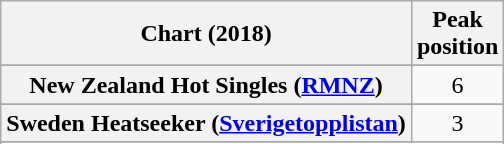<table class="wikitable sortable plainrowheaders" style="text-align:center">
<tr>
<th scope="col">Chart (2018)</th>
<th scope="col">Peak<br> position</th>
</tr>
<tr>
</tr>
<tr>
</tr>
<tr>
<th scope="row">New Zealand Hot Singles (<a href='#'>RMNZ</a>)</th>
<td>6</td>
</tr>
<tr>
</tr>
<tr>
<th scope="row">Sweden Heatseeker (<a href='#'>Sverigetopplistan</a>)</th>
<td>3</td>
</tr>
<tr>
</tr>
<tr>
</tr>
<tr>
</tr>
</table>
